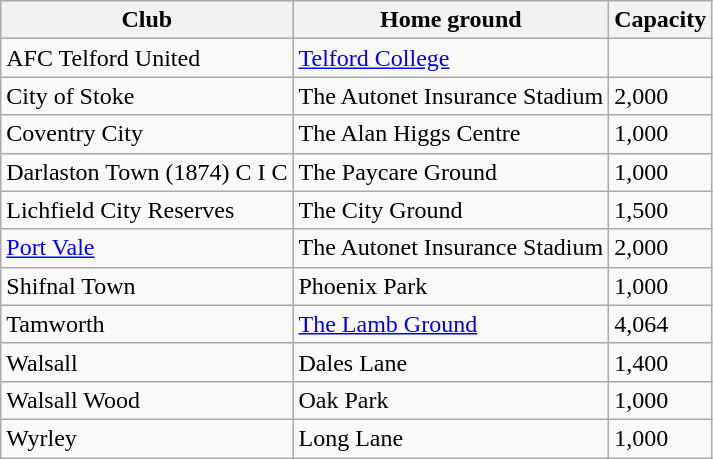<table class="wikitable" border="1">
<tr>
<th>Club</th>
<th>Home ground</th>
<th>Capacity</th>
</tr>
<tr>
<td>AFC Telford United</td>
<td><a href='#'>Telford College</a></td>
<td></td>
</tr>
<tr>
<td>City of Stoke</td>
<td>The Autonet Insurance Stadium</td>
<td>2,000</td>
</tr>
<tr>
<td>Coventry City</td>
<td>The Alan Higgs Centre</td>
<td>1,000</td>
</tr>
<tr>
<td>Darlaston Town (1874) C I C</td>
<td>The Paycare Ground</td>
<td>1,000</td>
</tr>
<tr>
<td>Lichfield City Reserves</td>
<td>The City Ground</td>
<td>1,500</td>
</tr>
<tr>
<td><a href='#'>Port Vale</a></td>
<td>The Autonet Insurance Stadium</td>
<td>2,000</td>
</tr>
<tr>
<td>Shifnal Town</td>
<td>Phoenix Park</td>
<td>1,000</td>
</tr>
<tr>
<td>Tamworth</td>
<td><a href='#'>The Lamb Ground</a></td>
<td>4,064</td>
</tr>
<tr>
<td>Walsall</td>
<td>Dales Lane</td>
<td>1,400</td>
</tr>
<tr>
<td>Walsall Wood</td>
<td>Oak Park</td>
<td>1,000</td>
</tr>
<tr>
<td>Wyrley</td>
<td>Long Lane</td>
<td>1,000</td>
</tr>
</table>
